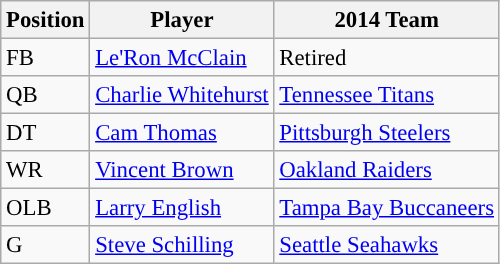<table class="wikitable" style="font-size: 95%; text-align: left">
<tr>
<th>Position</th>
<th>Player</th>
<th>2014 Team</th>
</tr>
<tr>
<td>FB</td>
<td><a href='#'>Le'Ron McClain</a></td>
<td>Retired</td>
</tr>
<tr>
<td>QB</td>
<td><a href='#'>Charlie Whitehurst</a></td>
<td><a href='#'>Tennessee Titans</a></td>
</tr>
<tr>
<td>DT</td>
<td><a href='#'>Cam Thomas</a></td>
<td><a href='#'>Pittsburgh Steelers</a></td>
</tr>
<tr>
<td>WR</td>
<td><a href='#'>Vincent Brown</a></td>
<td><a href='#'>Oakland Raiders</a></td>
</tr>
<tr>
<td>OLB</td>
<td><a href='#'>Larry English</a></td>
<td><a href='#'>Tampa Bay Buccaneers</a></td>
</tr>
<tr>
<td>G</td>
<td><a href='#'>Steve Schilling</a></td>
<td><a href='#'>Seattle Seahawks</a></td>
</tr>
</table>
